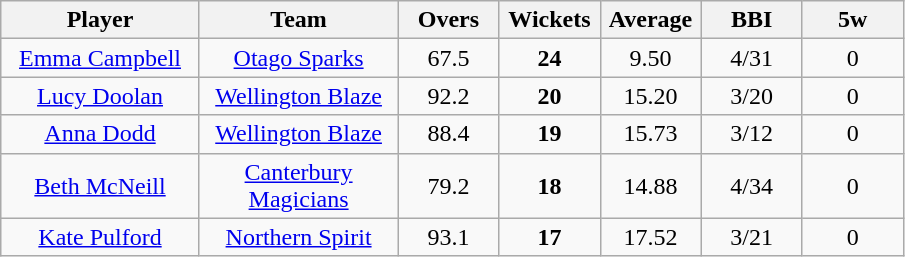<table class="wikitable" style="text-align:center">
<tr>
<th width=125>Player</th>
<th width=125>Team</th>
<th width=60>Overs</th>
<th width=60>Wickets</th>
<th width=60>Average</th>
<th width=60>BBI</th>
<th width=60>5w</th>
</tr>
<tr>
<td><a href='#'>Emma Campbell</a></td>
<td><a href='#'>Otago Sparks</a></td>
<td>67.5</td>
<td><strong>24</strong></td>
<td>9.50</td>
<td>4/31</td>
<td>0</td>
</tr>
<tr>
<td><a href='#'>Lucy Doolan</a></td>
<td><a href='#'>Wellington Blaze</a></td>
<td>92.2</td>
<td><strong>20</strong></td>
<td>15.20</td>
<td>3/20</td>
<td>0</td>
</tr>
<tr>
<td><a href='#'>Anna Dodd</a></td>
<td><a href='#'>Wellington Blaze</a></td>
<td>88.4</td>
<td><strong>19</strong></td>
<td>15.73</td>
<td>3/12</td>
<td>0</td>
</tr>
<tr>
<td><a href='#'>Beth McNeill</a></td>
<td><a href='#'>Canterbury Magicians</a></td>
<td>79.2</td>
<td><strong>18</strong></td>
<td>14.88</td>
<td>4/34</td>
<td>0</td>
</tr>
<tr>
<td><a href='#'>Kate Pulford</a></td>
<td><a href='#'>Northern Spirit</a></td>
<td>93.1</td>
<td><strong>17</strong></td>
<td>17.52</td>
<td>3/21</td>
<td>0</td>
</tr>
</table>
